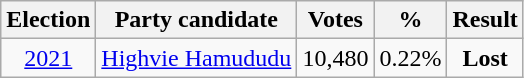<table class=wikitable style=text-align:center>
<tr>
<th>Election</th>
<th>Party candidate</th>
<th>Votes</th>
<th>%</th>
<th>Result</th>
</tr>
<tr>
<td><a href='#'>2021</a></td>
<td><a href='#'>Highvie Hamududu</a></td>
<td>10,480</td>
<td>0.22%</td>
<td><strong>Lost</strong> </td>
</tr>
</table>
